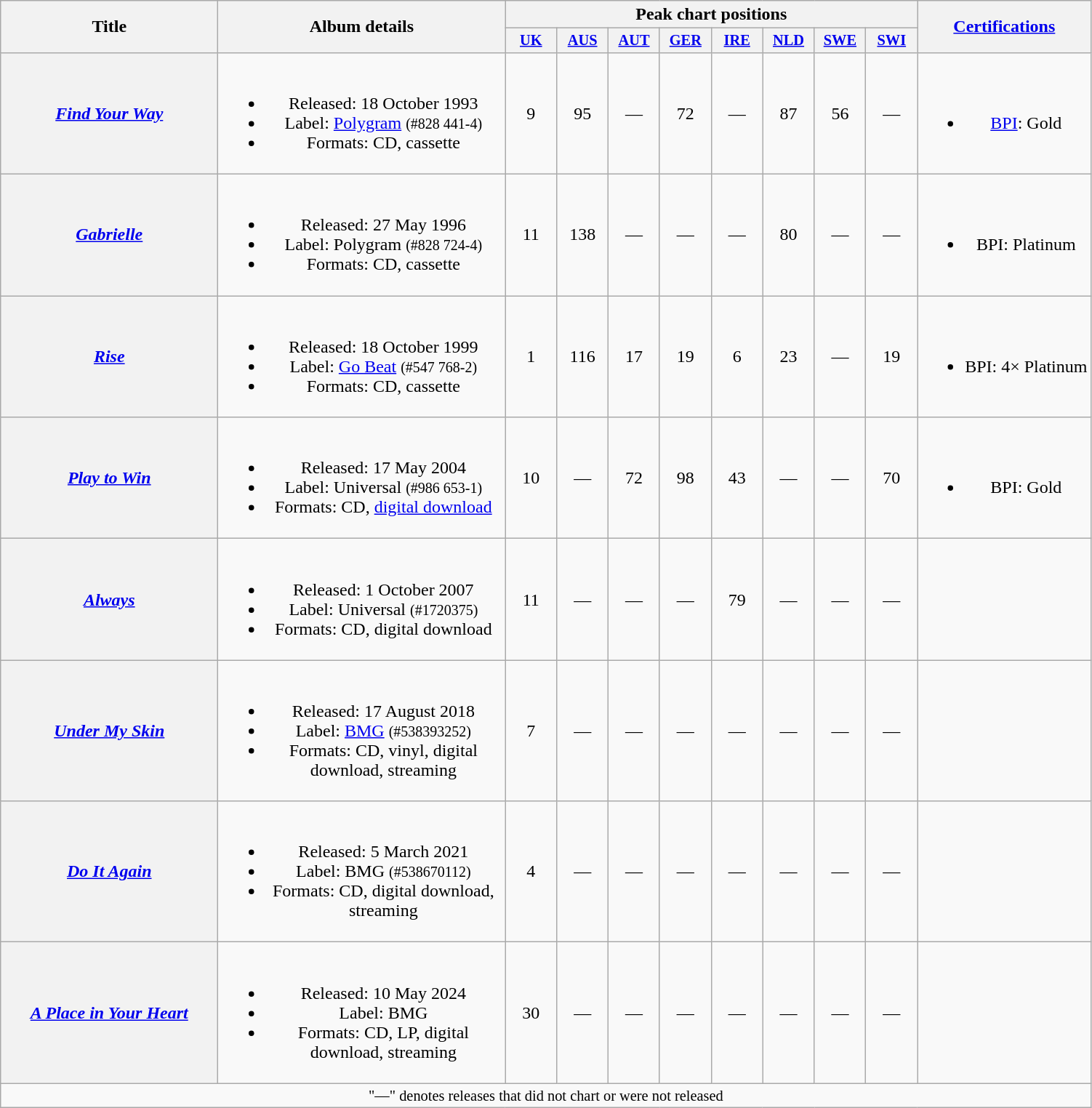<table class="wikitable plainrowheaders" style="text-align:center;" border="1">
<tr>
<th scope="col" rowspan="2" style="width:12em;">Title</th>
<th scope="col" rowspan="2" style="width:16em;">Album details</th>
<th scope="col" colspan="8">Peak chart positions</th>
<th scope="col" rowspan="2"><a href='#'>Certifications</a></th>
</tr>
<tr>
<th scope="col" style="width:3em;font-size:85%;"><a href='#'>UK</a><br></th>
<th scope="col" style="width:3em;font-size:85%;"><a href='#'>AUS</a><br></th>
<th scope="col" style="width:3em;font-size:85%;"><a href='#'>AUT</a><br></th>
<th scope="col" style="width:3em;font-size:85%;"><a href='#'>GER</a><br></th>
<th scope="col" style="width:3em;font-size:85%;"><a href='#'>IRE</a><br></th>
<th scope="col" style="width:3em;font-size:85%;"><a href='#'>NLD</a><br></th>
<th scope="col" style="width:3em;font-size:85%;"><a href='#'>SWE</a><br></th>
<th scope="col" style="width:3em;font-size:85%;"><a href='#'>SWI</a><br></th>
</tr>
<tr>
<th scope="row"><em><a href='#'>Find Your Way</a></em></th>
<td><br><ul><li>Released: 18 October 1993</li><li>Label: <a href='#'>Polygram</a> <small>(#828 441-4)</small></li><li>Formats: CD, cassette</li></ul></td>
<td>9</td>
<td>95</td>
<td>—</td>
<td>72</td>
<td>—</td>
<td>87</td>
<td>56</td>
<td>—</td>
<td><br><ul><li><a href='#'>BPI</a>: Gold</li></ul></td>
</tr>
<tr>
<th scope="row"><em><a href='#'>Gabrielle</a></em></th>
<td><br><ul><li>Released: 27 May 1996</li><li>Label: Polygram <small>(#828 724-4)</small></li><li>Formats: CD, cassette</li></ul></td>
<td>11</td>
<td>138</td>
<td>—</td>
<td>—</td>
<td>—</td>
<td>80</td>
<td>—</td>
<td>—</td>
<td><br><ul><li>BPI: Platinum</li></ul></td>
</tr>
<tr>
<th scope="row"><em><a href='#'>Rise</a></em></th>
<td><br><ul><li>Released: 18 October 1999</li><li>Label: <a href='#'>Go Beat</a> <small>(#547 768-2)</small></li><li>Formats: CD, cassette</li></ul></td>
<td>1</td>
<td>116</td>
<td>17</td>
<td>19</td>
<td>6</td>
<td>23</td>
<td>—</td>
<td>19</td>
<td><br><ul><li>BPI: 4× Platinum</li></ul></td>
</tr>
<tr>
<th scope="row"><em><a href='#'>Play to Win</a></em></th>
<td><br><ul><li>Released: 17 May 2004</li><li>Label: Universal <small>(#986 653-1)</small></li><li>Formats: CD, <a href='#'>digital download</a></li></ul></td>
<td>10</td>
<td>—</td>
<td>72</td>
<td>98</td>
<td>43</td>
<td>—</td>
<td>—</td>
<td>70</td>
<td><br><ul><li>BPI: Gold</li></ul></td>
</tr>
<tr>
<th scope="row"><em><a href='#'>Always</a></em></th>
<td><br><ul><li>Released: 1 October 2007</li><li>Label: Universal <small>(#1720375)</small></li><li>Formats: CD, digital download</li></ul></td>
<td>11</td>
<td>—</td>
<td>—</td>
<td>—</td>
<td>79</td>
<td>—</td>
<td>—</td>
<td>—</td>
<td></td>
</tr>
<tr>
<th scope="row"><em><a href='#'>Under My Skin</a></em></th>
<td><br><ul><li>Released: 17 August 2018</li><li>Label: <a href='#'>BMG</a> <small>(#538393252)</small></li><li>Formats: CD, vinyl, digital download, streaming</li></ul></td>
<td>7</td>
<td>—</td>
<td>—</td>
<td>—</td>
<td>—</td>
<td>—</td>
<td>—</td>
<td>—</td>
<td></td>
</tr>
<tr>
<th scope="row"><em><a href='#'>Do It Again</a></em></th>
<td><br><ul><li>Released: 5 March 2021</li><li>Label: BMG <small>(#538670112)</small></li><li>Formats: CD, digital download, streaming</li></ul></td>
<td>4</td>
<td>—</td>
<td>—</td>
<td>—</td>
<td>—</td>
<td>—</td>
<td>—</td>
<td>—</td>
<td></td>
</tr>
<tr>
<th scope="row"><em><a href='#'>A Place in Your Heart</a></em></th>
<td><br><ul><li>Released: 10 May 2024</li><li>Label: BMG</li><li>Formats: CD, LP, digital download, streaming</li></ul></td>
<td>30</td>
<td>—</td>
<td>—</td>
<td>—</td>
<td>—</td>
<td>—</td>
<td>—</td>
<td>—</td>
<td></td>
</tr>
<tr>
<td colspan="11" style="font-size:85%">"—" denotes releases that did not chart or were not released</td>
</tr>
</table>
